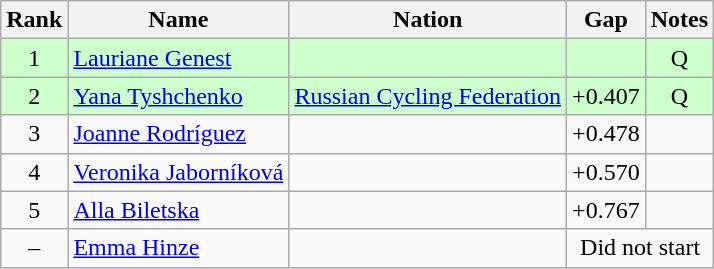<table class="wikitable sortable" style="text-align:center">
<tr>
<th>Rank</th>
<th>Name</th>
<th>Nation</th>
<th>Gap</th>
<th>Notes</th>
</tr>
<tr bgcolor=ccffcc>
<td>1</td>
<td align=left><a href='#'>Lauriane Genest</a></td>
<td align=left></td>
<td></td>
<td>Q</td>
</tr>
<tr bgcolor=ccffcc>
<td>2</td>
<td align=left><a href='#'>Yana Tyshchenko</a></td>
<td align=left><a href='#'>Russian Cycling Federation</a></td>
<td>+0.407</td>
<td>Q</td>
</tr>
<tr>
<td>3</td>
<td align=left><a href='#'>Joanne Rodríguez</a></td>
<td align=left></td>
<td>+0.478</td>
<td></td>
</tr>
<tr>
<td>4</td>
<td align=left><a href='#'>Veronika Jaborníková</a></td>
<td align=left></td>
<td>+0.570</td>
<td></td>
</tr>
<tr>
<td>5</td>
<td align=left><a href='#'>Alla Biletska</a></td>
<td align=left></td>
<td>+0.767</td>
<td></td>
</tr>
<tr>
<td>–</td>
<td align=left><a href='#'>Emma Hinze</a></td>
<td align=left></td>
<td colspan=2>Did not start</td>
</tr>
</table>
